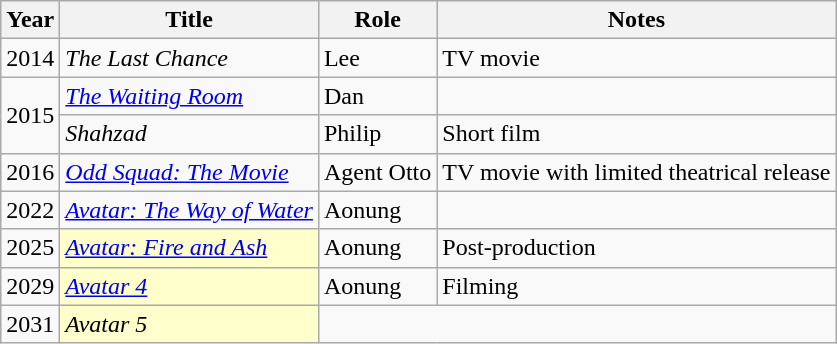<table class="wikitable sortable">
<tr>
<th>Year</th>
<th>Title</th>
<th>Role</th>
<th>Notes</th>
</tr>
<tr>
<td>2014</td>
<td><em>The Last Chance</em></td>
<td>Lee</td>
<td>TV movie</td>
</tr>
<tr>
<td rowspan="2">2015</td>
<td><em><a href='#'>The Waiting Room</a></em></td>
<td>Dan</td>
<td></td>
</tr>
<tr>
<td><em>Shahzad</em></td>
<td>Philip</td>
<td>Short film</td>
</tr>
<tr>
<td>2016</td>
<td><em><a href='#'>Odd Squad: The Movie</a></em></td>
<td>Agent Otto</td>
<td>TV movie with limited theatrical release</td>
</tr>
<tr>
<td>2022</td>
<td><em><a href='#'>Avatar: The Way of Water</a></em></td>
<td>Aonung</td>
<td></td>
</tr>
<tr>
<td>2025</td>
<td style="background:#FFFFCC;"><em><a href='#'>Avatar: Fire and Ash</a></em> </td>
<td>Aonung</td>
<td>Post-production</td>
</tr>
<tr>
<td>2029</td>
<td style="background:#FFFFCC;"><em><a href='#'>Avatar 4</a></em> </td>
<td>Aonung</td>
<td>Filming</td>
</tr>
<tr>
<td>2031</td>
<td style="background:#FFFFCC;"><em>Avatar 5</em> </td>
</tr>
</table>
